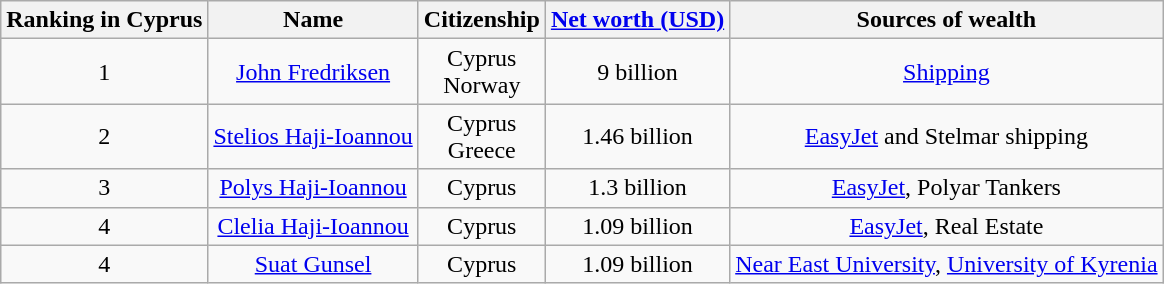<table class="wikitable sortable" style="width: auto; text-align: center;">
<tr>
<th>Ranking in Cyprus</th>
<th>Name</th>
<th>Citizenship</th>
<th><a href='#'>Net worth (USD)</a></th>
<th>Sources of wealth</th>
</tr>
<tr>
<td>1</td>
<td><a href='#'>John Fredriksen</a></td>
<td>Cyprus <br> Norway</td>
<td>9 billion</td>
<td><a href='#'>Shipping</a></td>
</tr>
<tr>
<td>2</td>
<td><a href='#'>Stelios Haji-Ioannou</a></td>
<td>Cyprus <br> Greece</td>
<td>1.46 billion</td>
<td><a href='#'>EasyJet</a> and Stelmar shipping</td>
</tr>
<tr>
<td>3</td>
<td><a href='#'>Polys Haji-Ioannou</a></td>
<td>Cyprus</td>
<td>1.3 billion</td>
<td><a href='#'>EasyJet</a>, Polyar Tankers</td>
</tr>
<tr>
<td>4</td>
<td><a href='#'>Clelia Haji-Ioannou</a></td>
<td>Cyprus</td>
<td>1.09 billion</td>
<td><a href='#'>EasyJet</a>, Real Estate</td>
</tr>
<tr>
<td>4</td>
<td><a href='#'>Suat Gunsel</a></td>
<td>Cyprus</td>
<td>1.09 billion</td>
<td><a href='#'>Near East University</a>, <a href='#'>University of Kyrenia</a></td>
</tr>
</table>
